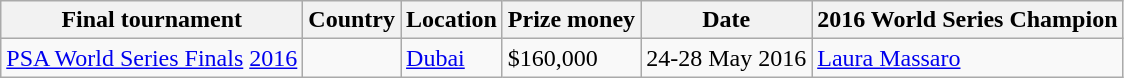<table class=wikitable>
<tr>
<th>Final tournament</th>
<th>Country</th>
<th>Location</th>
<th>Prize money</th>
<th>Date</th>
<th>2016 World Series Champion</th>
</tr>
<tr>
<td><a href='#'>PSA World Series Finals</a> <a href='#'>2016</a></td>
<td></td>
<td><a href='#'>Dubai</a></td>
<td>$160,000</td>
<td>24-28 May 2016</td>
<td> <a href='#'>Laura Massaro</a></td>
</tr>
</table>
